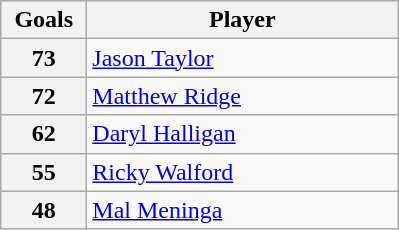<table class="wikitable" style="text-align:left;">
<tr>
<th width=50>Goals</th>
<th width=200>Player</th>
</tr>
<tr>
<th>73</th>
<td> <a href='#'>Jason Taylor</a></td>
</tr>
<tr>
<th>72</th>
<td> <a href='#'>Matthew Ridge</a></td>
</tr>
<tr>
<th>62</th>
<td> <a href='#'>Daryl Halligan</a></td>
</tr>
<tr>
<th>55</th>
<td> <a href='#'>Ricky Walford</a></td>
</tr>
<tr>
<th>48</th>
<td> <a href='#'>Mal Meninga</a></td>
</tr>
</table>
